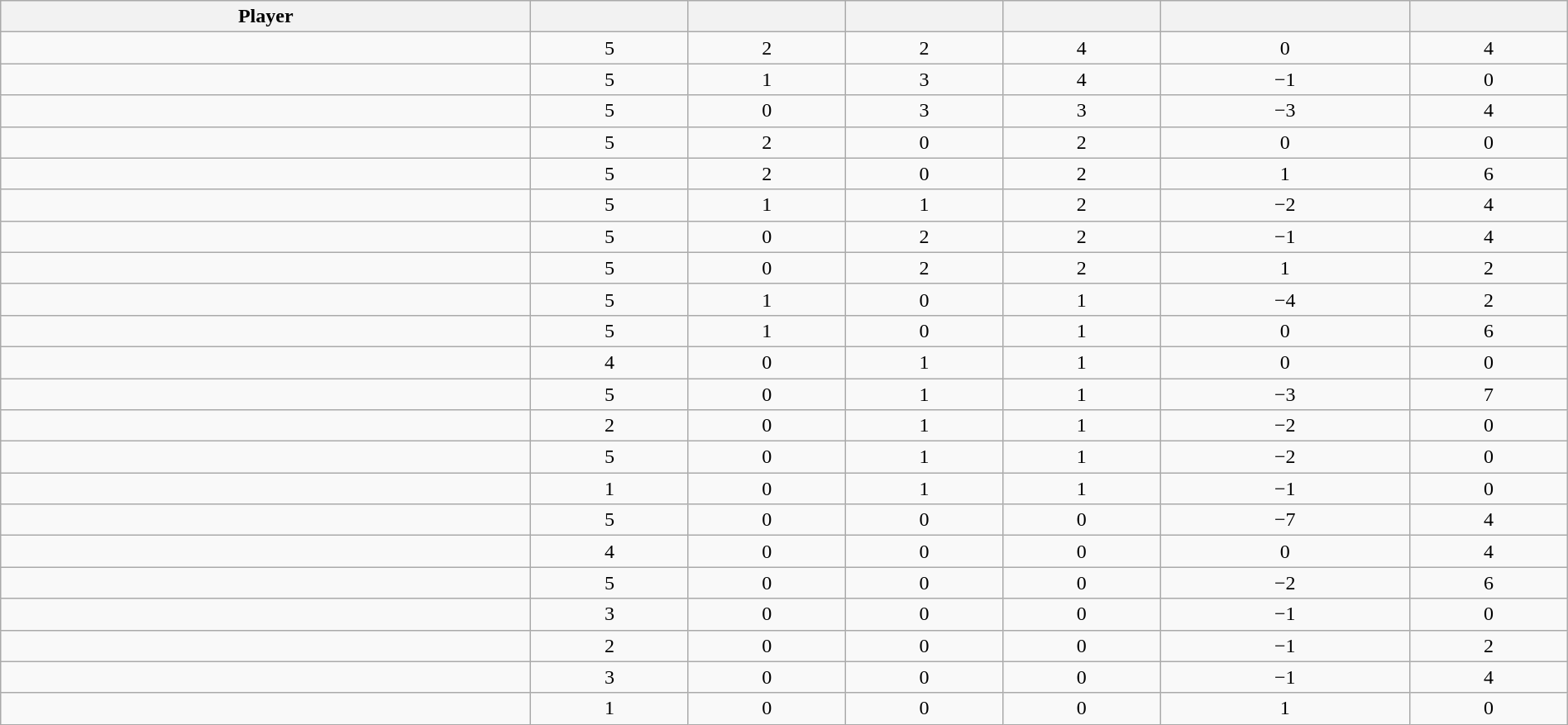<table class="wikitable sortable" style="width:100%; text-align:center;">
<tr align=center>
<th>Player</th>
<th></th>
<th></th>
<th></th>
<th></th>
<th data-sort-type="number"></th>
<th></th>
</tr>
<tr>
<td></td>
<td>5</td>
<td>2</td>
<td>2</td>
<td>4</td>
<td>0</td>
<td>4</td>
</tr>
<tr>
<td></td>
<td>5</td>
<td>1</td>
<td>3</td>
<td>4</td>
<td>−1</td>
<td>0</td>
</tr>
<tr>
<td></td>
<td>5</td>
<td>0</td>
<td>3</td>
<td>3</td>
<td>−3</td>
<td>4</td>
</tr>
<tr>
<td></td>
<td>5</td>
<td>2</td>
<td>0</td>
<td>2</td>
<td>0</td>
<td>0</td>
</tr>
<tr>
<td></td>
<td>5</td>
<td>2</td>
<td>0</td>
<td>2</td>
<td>1</td>
<td>6</td>
</tr>
<tr>
<td></td>
<td>5</td>
<td>1</td>
<td>1</td>
<td>2</td>
<td>−2</td>
<td>4</td>
</tr>
<tr>
<td></td>
<td>5</td>
<td>0</td>
<td>2</td>
<td>2</td>
<td>−1</td>
<td>4</td>
</tr>
<tr>
<td></td>
<td>5</td>
<td>0</td>
<td>2</td>
<td>2</td>
<td>1</td>
<td>2</td>
</tr>
<tr>
<td></td>
<td>5</td>
<td>1</td>
<td>0</td>
<td>1</td>
<td>−4</td>
<td>2</td>
</tr>
<tr>
<td></td>
<td>5</td>
<td>1</td>
<td>0</td>
<td>1</td>
<td>0</td>
<td>6</td>
</tr>
<tr>
<td></td>
<td>4</td>
<td>0</td>
<td>1</td>
<td>1</td>
<td>0</td>
<td>0</td>
</tr>
<tr>
<td></td>
<td>5</td>
<td>0</td>
<td>1</td>
<td>1</td>
<td>−3</td>
<td>7</td>
</tr>
<tr>
<td></td>
<td>2</td>
<td>0</td>
<td>1</td>
<td>1</td>
<td>−2</td>
<td>0</td>
</tr>
<tr>
<td></td>
<td>5</td>
<td>0</td>
<td>1</td>
<td>1</td>
<td>−2</td>
<td>0</td>
</tr>
<tr>
<td></td>
<td>1</td>
<td>0</td>
<td>1</td>
<td>1</td>
<td>−1</td>
<td>0</td>
</tr>
<tr>
<td></td>
<td>5</td>
<td>0</td>
<td>0</td>
<td>0</td>
<td>−7</td>
<td>4</td>
</tr>
<tr>
<td></td>
<td>4</td>
<td>0</td>
<td>0</td>
<td>0</td>
<td>0</td>
<td>4</td>
</tr>
<tr>
<td></td>
<td>5</td>
<td>0</td>
<td>0</td>
<td>0</td>
<td>−2</td>
<td>6</td>
</tr>
<tr>
<td></td>
<td>3</td>
<td>0</td>
<td>0</td>
<td>0</td>
<td>−1</td>
<td>0</td>
</tr>
<tr>
<td></td>
<td>2</td>
<td>0</td>
<td>0</td>
<td>0</td>
<td>−1</td>
<td>2</td>
</tr>
<tr>
<td></td>
<td>3</td>
<td>0</td>
<td>0</td>
<td>0</td>
<td>−1</td>
<td>4</td>
</tr>
<tr>
<td></td>
<td>1</td>
<td>0</td>
<td>0</td>
<td>0</td>
<td>1</td>
<td>0</td>
</tr>
</table>
